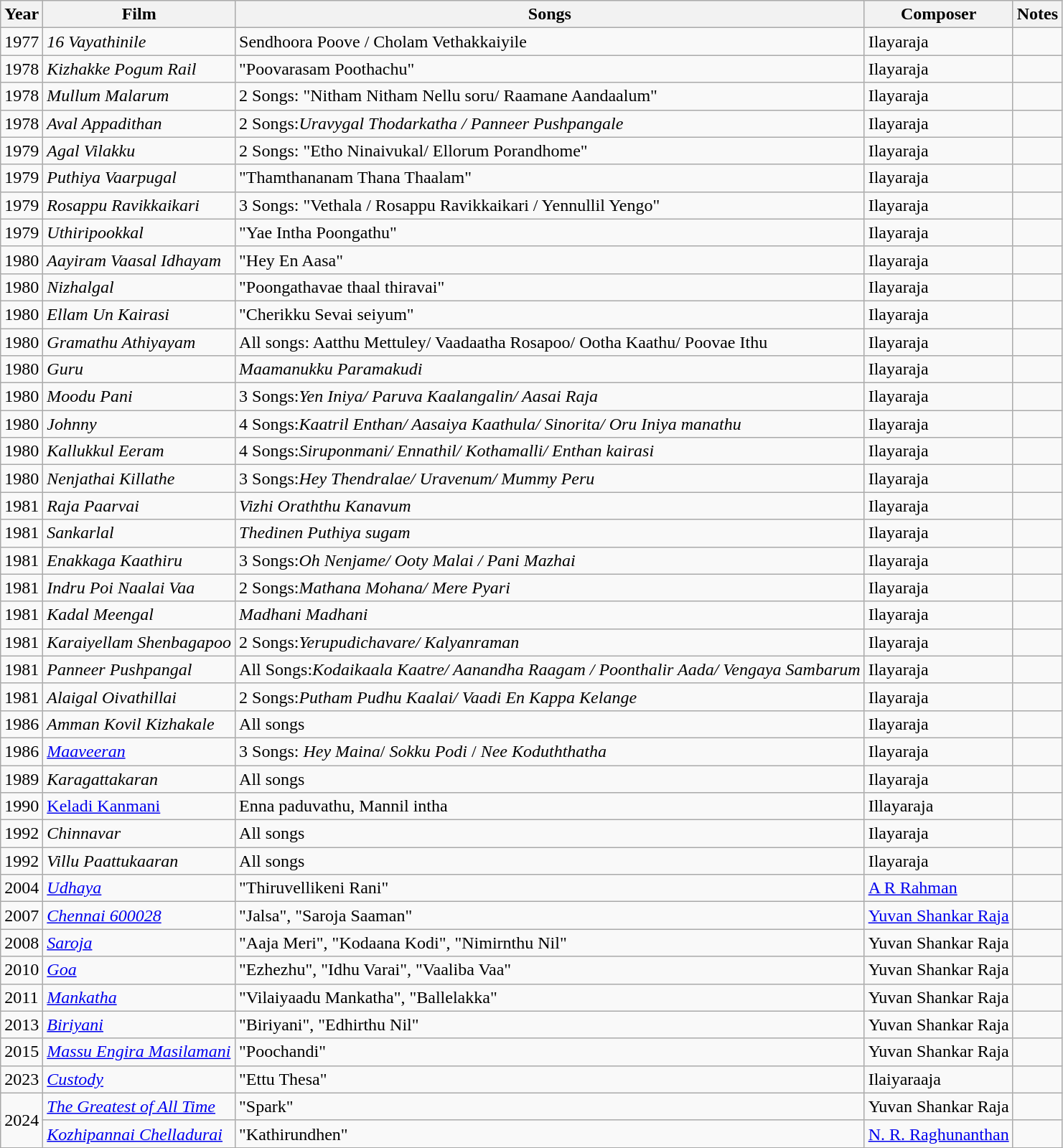<table class="wikitable sortable">
<tr>
<th>Year</th>
<th>Film</th>
<th>Songs</th>
<th>Composer</th>
<th>Notes</th>
</tr>
<tr>
<td>1977</td>
<td><em>16 Vayathinile</em></td>
<td>Sendhoora Poove / Cholam Vethakkaiyile </td>
<td>Ilayaraja</td>
<td></td>
</tr>
<tr>
<td>1978</td>
<td><em>Kizhakke Pogum Rail</em></td>
<td>"Poovarasam Poothachu"</td>
<td>Ilayaraja</td>
<td></td>
</tr>
<tr>
<td>1978</td>
<td><em>Mullum Malarum</em></td>
<td>2 Songs: "Nitham Nitham Nellu soru/ Raamane Aandaalum"</td>
<td>Ilayaraja</td>
<td></td>
</tr>
<tr>
<td>1978</td>
<td><em>Aval Appadithan</em></td>
<td>2 Songs:<em>Uravygal Thodarkatha / Panneer Pushpangale</em></td>
<td>Ilayaraja</td>
<td></td>
</tr>
<tr>
<td>1979</td>
<td><em>Agal Vilakku</em></td>
<td>2 Songs: "Etho Ninaivukal/ Ellorum Porandhome"</td>
<td>Ilayaraja</td>
<td></td>
</tr>
<tr>
<td>1979</td>
<td><em>Puthiya Vaarpugal</em></td>
<td>"Thamthananam Thana Thaalam"</td>
<td>Ilayaraja</td>
<td></td>
</tr>
<tr>
<td>1979</td>
<td><em>Rosappu Ravikkaikari</em></td>
<td>3 Songs: "Vethala / Rosappu Ravikkaikari / Yennullil Yengo"</td>
<td>Ilayaraja</td>
<td></td>
</tr>
<tr>
<td>1979</td>
<td><em>Uthiripookkal</em></td>
<td>"Yae Intha Poongathu"</td>
<td>Ilayaraja</td>
<td></td>
</tr>
<tr>
<td>1980</td>
<td><em>Aayiram Vaasal Idhayam</em></td>
<td>"Hey En Aasa"</td>
<td>Ilayaraja</td>
<td></td>
</tr>
<tr>
<td>1980</td>
<td><em>Nizhalgal</em></td>
<td>"Poongathavae thaal thiravai"</td>
<td>Ilayaraja</td>
<td></td>
</tr>
<tr>
<td>1980</td>
<td><em>Ellam Un Kairasi</em></td>
<td>"Cherikku Sevai seiyum"</td>
<td>Ilayaraja</td>
<td></td>
</tr>
<tr>
<td>1980</td>
<td><em>Gramathu Athiyayam</em></td>
<td>All songs: Aatthu Mettuley/ Vaadaatha Rosapoo/ Ootha Kaathu/ Poovae Ithu</td>
<td>Ilayaraja</td>
<td></td>
</tr>
<tr>
<td>1980</td>
<td><em>Guru</em></td>
<td><em>Maamanukku Paramakudi</em></td>
<td>Ilayaraja</td>
<td></td>
</tr>
<tr>
<td>1980</td>
<td><em>Moodu Pani</em></td>
<td>3 Songs:<em>Yen Iniya/ Paruva Kaalangalin/ Aasai Raja</em></td>
<td>Ilayaraja</td>
<td></td>
</tr>
<tr>
<td>1980</td>
<td><em>Johnny</em></td>
<td>4 Songs:<em>Kaatril Enthan/ Aasaiya Kaathula/ Sinorita/ Oru Iniya manathu</em></td>
<td>Ilayaraja</td>
<td></td>
</tr>
<tr>
<td>1980</td>
<td><em>Kallukkul Eeram</em></td>
<td>4 Songs:<em>Siruponmani/ Ennathil/ Kothamalli/ Enthan kairasi</em></td>
<td>Ilayaraja</td>
<td></td>
</tr>
<tr>
<td>1980</td>
<td><em>Nenjathai Killathe</em></td>
<td>3 Songs:<em>Hey Thendralae/ Uravenum/ Mummy Peru</em></td>
<td>Ilayaraja</td>
<td></td>
</tr>
<tr>
<td>1981</td>
<td><em>Raja Paarvai</em></td>
<td><em>Vizhi Oraththu Kanavum</em></td>
<td>Ilayaraja</td>
<td></td>
</tr>
<tr>
<td>1981</td>
<td><em>Sankarlal</em></td>
<td><em>Thedinen Puthiya sugam</em></td>
<td>Ilayaraja</td>
<td></td>
</tr>
<tr>
<td>1981</td>
<td><em>Enakkaga Kaathiru</em></td>
<td>3 Songs:<em>Oh Nenjame/ Ooty Malai / Pani Mazhai</em></td>
<td>Ilayaraja</td>
<td></td>
</tr>
<tr>
<td>1981</td>
<td><em>Indru Poi Naalai Vaa</em></td>
<td>2 Songs:<em>Mathana Mohana/ Mere Pyari</em></td>
<td>Ilayaraja</td>
<td></td>
</tr>
<tr>
<td>1981</td>
<td><em>Kadal Meengal</em></td>
<td><em>Madhani Madhani</em></td>
<td>Ilayaraja</td>
<td></td>
</tr>
<tr>
<td>1981</td>
<td><em>Karaiyellam Shenbagapoo</em></td>
<td>2 Songs:<em>Yerupudichavare/ Kalyanraman</em></td>
<td>Ilayaraja</td>
<td></td>
</tr>
<tr>
<td>1981</td>
<td><em>Panneer Pushpangal</em></td>
<td>All Songs:<em>Kodaikaala Kaatre/ Aanandha Raagam / Poonthalir Aada/ Vengaya Sambarum</em></td>
<td>Ilayaraja</td>
<td></td>
</tr>
<tr>
<td>1981</td>
<td><em>Alaigal Oivathillai</em></td>
<td>2 Songs:<em>Putham Pudhu Kaalai/ Vaadi En Kappa Kelange</em></td>
<td>Ilayaraja</td>
<td></td>
</tr>
<tr>
<td>1986</td>
<td><em>Amman Kovil Kizhakale</em></td>
<td>All songs</td>
<td>Ilayaraja</td>
<td></td>
</tr>
<tr>
<td>1986</td>
<td><em><a href='#'>Maaveeran</a></em></td>
<td>3 Songs: <em>Hey Maina</em>/ <em>Sokku Podi</em> / <em>Nee Koduththatha</em></td>
<td>Ilayaraja</td>
<td></td>
</tr>
<tr>
<td>1989</td>
<td><em>Karagattakaran</em></td>
<td>All songs</td>
<td>Ilayaraja</td>
<td></td>
</tr>
<tr>
<td>1990</td>
<td><a href='#'>Keladi Kanmani</a></td>
<td>Enna paduvathu, Mannil intha</td>
<td>Illayaraja</td>
<td></td>
</tr>
<tr>
<td>1992</td>
<td><em>Chinnavar</em></td>
<td>All songs</td>
<td>Ilayaraja</td>
<td></td>
</tr>
<tr>
<td>1992</td>
<td><em>Villu Paattukaaran</em></td>
<td>All songs</td>
<td>Ilayaraja</td>
<td></td>
</tr>
<tr>
<td>2004</td>
<td><em><a href='#'>Udhaya</a></em></td>
<td>"Thiruvellikeni Rani"</td>
<td><a href='#'>A R Rahman</a></td>
<td></td>
</tr>
<tr>
<td>2007</td>
<td><em><a href='#'>Chennai 600028</a></em></td>
<td>"Jalsa", "Saroja Saaman"</td>
<td><a href='#'>Yuvan Shankar Raja</a></td>
<td></td>
</tr>
<tr>
<td>2008</td>
<td><em><a href='#'>Saroja</a></em></td>
<td>"Aaja Meri", "Kodaana Kodi", "Nimirnthu Nil"</td>
<td>Yuvan Shankar Raja</td>
<td></td>
</tr>
<tr>
<td>2010</td>
<td><em><a href='#'>Goa</a></em></td>
<td>"Ezhezhu", "Idhu Varai", "Vaaliba Vaa"</td>
<td>Yuvan Shankar Raja</td>
<td></td>
</tr>
<tr>
<td>2011</td>
<td><em><a href='#'>Mankatha</a></em></td>
<td>"Vilaiyaadu Mankatha", "Ballelakka"</td>
<td>Yuvan Shankar Raja</td>
<td></td>
</tr>
<tr>
<td>2013</td>
<td><em><a href='#'>Biriyani</a></em></td>
<td>"Biriyani", "Edhirthu Nil"</td>
<td>Yuvan Shankar Raja</td>
<td></td>
</tr>
<tr>
<td>2015</td>
<td><em><a href='#'>Massu Engira Masilamani</a></em></td>
<td>"Poochandi"</td>
<td>Yuvan Shankar Raja</td>
<td></td>
</tr>
<tr>
<td>2023</td>
<td><em><a href='#'>Custody</a></em></td>
<td>"Ettu Thesa"</td>
<td>Ilaiyaraaja</td>
<td></td>
</tr>
<tr>
<td rowspan=2>2024</td>
<td><em><a href='#'>The Greatest of All Time</a></em></td>
<td>"Spark"</td>
<td>Yuvan Shankar Raja</td>
<td></td>
</tr>
<tr>
<td><em><a href='#'>Kozhipannai Chelladurai</a></em></td>
<td>"Kathirundhen"</td>
<td><a href='#'>N. R. Raghunanthan</a></td>
</tr>
<tr>
</tr>
</table>
